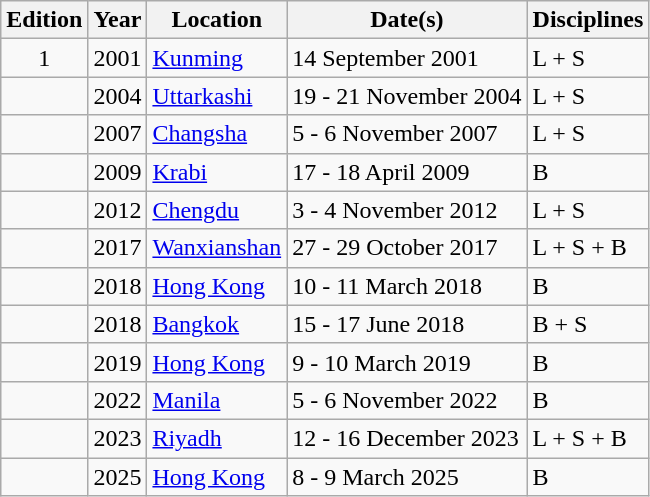<table class="wikitable">
<tr>
<th>Edition</th>
<th>Year</th>
<th>Location</th>
<th>Date(s)</th>
<th>Disciplines</th>
</tr>
<tr>
<td align="center">1</td>
<td align="center">2001</td>
<td> <a href='#'>Kunming</a></td>
<td>14 September 2001</td>
<td>L + S</td>
</tr>
<tr>
<td align="center"></td>
<td align="center">2004</td>
<td> <a href='#'>Uttarkashi</a></td>
<td>19 - 21 November 2004</td>
<td>L + S</td>
</tr>
<tr>
<td align="center"></td>
<td align="center">2007</td>
<td> <a href='#'>Changsha</a></td>
<td>5 - 6 November 2007</td>
<td>L + S</td>
</tr>
<tr>
<td align="center"></td>
<td align="center">2009</td>
<td> <a href='#'>Krabi</a></td>
<td>17 - 18 April 2009</td>
<td>B</td>
</tr>
<tr>
<td align="center"></td>
<td align="center">2012</td>
<td> <a href='#'>Chengdu</a></td>
<td>3 - 4 November 2012</td>
<td>L + S</td>
</tr>
<tr>
<td align="center"></td>
<td align="center">2017</td>
<td> <a href='#'>Wanxianshan</a></td>
<td>27 - 29 October 2017</td>
<td>L + S + B</td>
</tr>
<tr>
<td align="center"></td>
<td align="center">2018</td>
<td> <a href='#'>Hong Kong</a></td>
<td>10 - 11 March 2018</td>
<td>B</td>
</tr>
<tr>
<td align="center"></td>
<td align="center">2018</td>
<td> <a href='#'>Bangkok</a></td>
<td>15 - 17 June 2018</td>
<td>B + S</td>
</tr>
<tr>
<td align="center"></td>
<td align="center">2019</td>
<td> <a href='#'>Hong Kong</a></td>
<td>9 - 10 March 2019</td>
<td>B</td>
</tr>
<tr>
<td align="center"></td>
<td align="center">2022</td>
<td> <a href='#'>Manila</a></td>
<td>5 - 6 November 2022</td>
<td>B</td>
</tr>
<tr>
<td align="center"></td>
<td align="center">2023</td>
<td> <a href='#'>Riyadh</a></td>
<td>12 - 16 December 2023</td>
<td>L + S + B</td>
</tr>
<tr>
<td align="center"></td>
<td align="center">2025</td>
<td> <a href='#'>Hong Kong</a></td>
<td>8 - 9 March 2025</td>
<td>B</td>
</tr>
</table>
